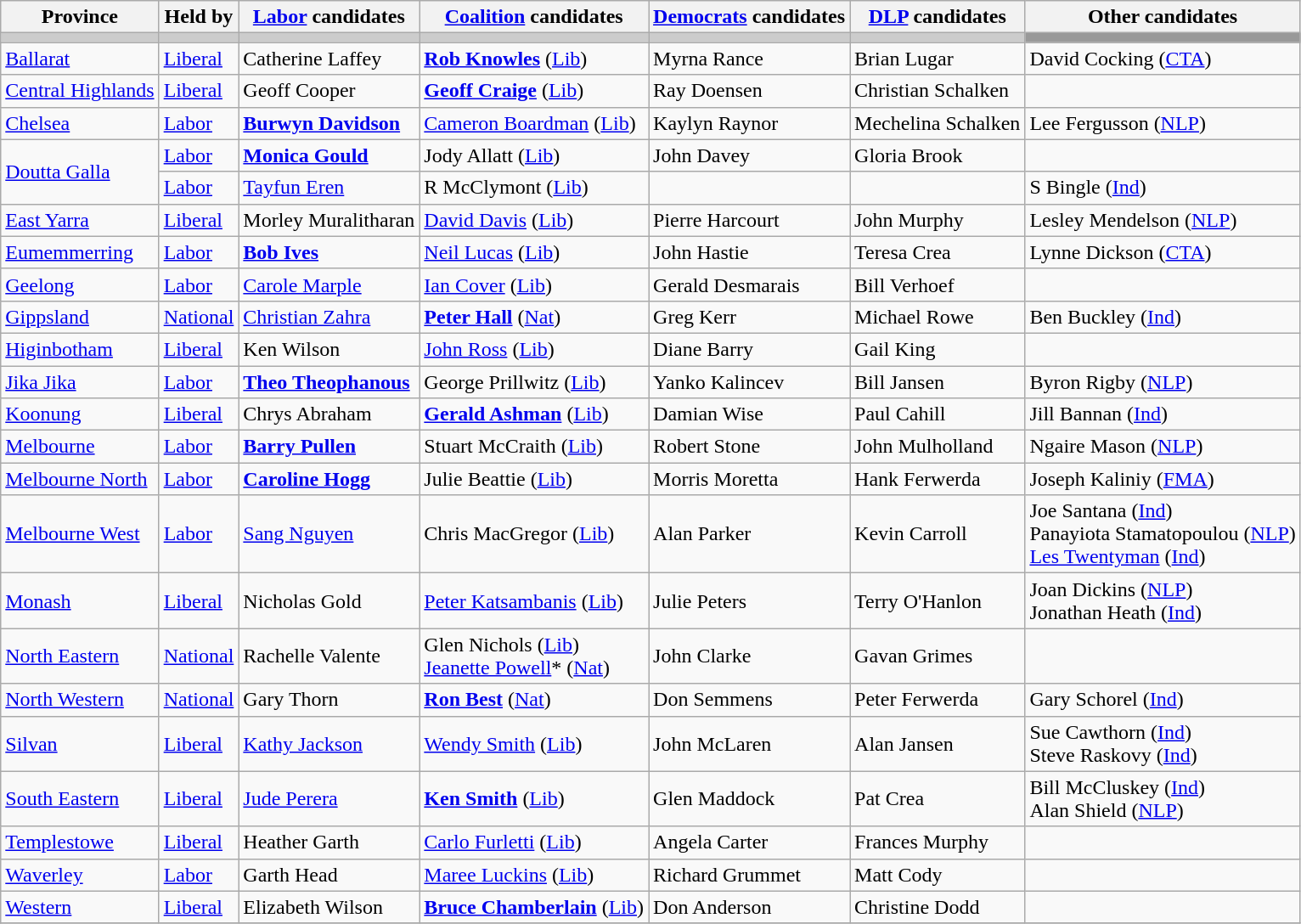<table class="wikitable">
<tr>
<th>Province</th>
<th>Held by</th>
<th><a href='#'>Labor</a> candidates</th>
<th><a href='#'>Coalition</a> candidates</th>
<th><a href='#'>Democrats</a> candidates</th>
<th><a href='#'>DLP</a> candidates</th>
<th>Other candidates</th>
</tr>
<tr bgcolor="#cccccc">
<td></td>
<td></td>
<td></td>
<td></td>
<td></td>
<td></td>
<td bgcolor="#999999"></td>
</tr>
<tr>
<td><a href='#'>Ballarat</a></td>
<td><a href='#'>Liberal</a></td>
<td>Catherine Laffey</td>
<td><strong><a href='#'>Rob Knowles</a></strong> (<a href='#'>Lib</a>)</td>
<td>Myrna Rance</td>
<td>Brian Lugar</td>
<td>David Cocking (<a href='#'>CTA</a>)</td>
</tr>
<tr>
<td><a href='#'>Central Highlands</a></td>
<td><a href='#'>Liberal</a></td>
<td>Geoff Cooper</td>
<td><strong><a href='#'>Geoff Craige</a></strong> (<a href='#'>Lib</a>)</td>
<td>Ray Doensen</td>
<td>Christian Schalken</td>
<td></td>
</tr>
<tr>
<td><a href='#'>Chelsea</a></td>
<td><a href='#'>Labor</a></td>
<td><strong><a href='#'>Burwyn Davidson</a></strong></td>
<td><a href='#'>Cameron Boardman</a> (<a href='#'>Lib</a>)</td>
<td>Kaylyn Raynor</td>
<td>Mechelina Schalken</td>
<td>Lee Fergusson (<a href='#'>NLP</a>)</td>
</tr>
<tr>
<td rowspan="2"><a href='#'>Doutta Galla</a></td>
<td><a href='#'>Labor</a></td>
<td><strong><a href='#'>Monica Gould</a></strong></td>
<td>Jody Allatt (<a href='#'>Lib</a>)</td>
<td>John Davey</td>
<td>Gloria Brook</td>
<td></td>
</tr>
<tr>
<td><a href='#'>Labor</a></td>
<td><a href='#'>Tayfun Eren</a></td>
<td>R McClymont (<a href='#'>Lib</a>)</td>
<td></td>
<td></td>
<td>S Bingle (<a href='#'>Ind</a>)</td>
</tr>
<tr>
<td><a href='#'>East Yarra</a></td>
<td><a href='#'>Liberal</a></td>
<td>Morley Muralitharan</td>
<td><a href='#'>David Davis</a> (<a href='#'>Lib</a>)</td>
<td>Pierre Harcourt</td>
<td>John Murphy</td>
<td>Lesley Mendelson (<a href='#'>NLP</a>)</td>
</tr>
<tr>
<td><a href='#'>Eumemmerring</a></td>
<td><a href='#'>Labor</a></td>
<td><strong><a href='#'>Bob Ives</a></strong></td>
<td><a href='#'>Neil Lucas</a> (<a href='#'>Lib</a>)</td>
<td>John Hastie</td>
<td>Teresa Crea</td>
<td>Lynne Dickson (<a href='#'>CTA</a>)</td>
</tr>
<tr>
<td><a href='#'>Geelong</a></td>
<td><a href='#'>Labor</a></td>
<td><a href='#'>Carole Marple</a></td>
<td><a href='#'>Ian Cover</a> (<a href='#'>Lib</a>)</td>
<td>Gerald Desmarais</td>
<td>Bill Verhoef</td>
<td></td>
</tr>
<tr>
<td><a href='#'>Gippsland</a></td>
<td><a href='#'>National</a></td>
<td><a href='#'>Christian Zahra</a></td>
<td><strong><a href='#'>Peter Hall</a></strong> (<a href='#'>Nat</a>)</td>
<td>Greg Kerr</td>
<td>Michael Rowe</td>
<td>Ben Buckley (<a href='#'>Ind</a>)</td>
</tr>
<tr>
<td><a href='#'>Higinbotham</a></td>
<td><a href='#'>Liberal</a></td>
<td>Ken Wilson</td>
<td><a href='#'>John Ross</a> (<a href='#'>Lib</a>)</td>
<td>Diane Barry</td>
<td>Gail King</td>
<td></td>
</tr>
<tr>
<td><a href='#'>Jika Jika</a></td>
<td><a href='#'>Labor</a></td>
<td><strong><a href='#'>Theo Theophanous</a></strong></td>
<td>George Prillwitz (<a href='#'>Lib</a>)</td>
<td>Yanko Kalincev</td>
<td>Bill Jansen</td>
<td>Byron Rigby (<a href='#'>NLP</a>)</td>
</tr>
<tr>
<td><a href='#'>Koonung</a></td>
<td><a href='#'>Liberal</a></td>
<td>Chrys Abraham</td>
<td><strong><a href='#'>Gerald Ashman</a></strong> (<a href='#'>Lib</a>)</td>
<td>Damian Wise</td>
<td>Paul Cahill</td>
<td>Jill Bannan (<a href='#'>Ind</a>)</td>
</tr>
<tr>
<td><a href='#'>Melbourne</a></td>
<td><a href='#'>Labor</a></td>
<td><strong><a href='#'>Barry Pullen</a></strong></td>
<td>Stuart McCraith (<a href='#'>Lib</a>)</td>
<td>Robert Stone</td>
<td>John Mulholland</td>
<td>Ngaire Mason (<a href='#'>NLP</a>)</td>
</tr>
<tr>
<td><a href='#'>Melbourne North</a></td>
<td><a href='#'>Labor</a></td>
<td><strong><a href='#'>Caroline Hogg</a></strong></td>
<td>Julie Beattie (<a href='#'>Lib</a>)</td>
<td>Morris Moretta</td>
<td>Hank Ferwerda</td>
<td>Joseph Kaliniy (<a href='#'>FMA</a>)</td>
</tr>
<tr>
<td><a href='#'>Melbourne West</a></td>
<td><a href='#'>Labor</a></td>
<td><a href='#'>Sang Nguyen</a></td>
<td>Chris MacGregor (<a href='#'>Lib</a>)</td>
<td>Alan Parker</td>
<td>Kevin Carroll</td>
<td>Joe Santana (<a href='#'>Ind</a>) <br> Panayiota Stamatopoulou (<a href='#'>NLP</a>) <br> <a href='#'>Les Twentyman</a> (<a href='#'>Ind</a>)</td>
</tr>
<tr>
<td><a href='#'>Monash</a></td>
<td><a href='#'>Liberal</a></td>
<td>Nicholas Gold</td>
<td><a href='#'>Peter Katsambanis</a> (<a href='#'>Lib</a>)</td>
<td>Julie Peters</td>
<td>Terry O'Hanlon</td>
<td>Joan Dickins (<a href='#'>NLP</a>) <br> Jonathan Heath (<a href='#'>Ind</a>)</td>
</tr>
<tr>
<td><a href='#'>North Eastern</a></td>
<td><a href='#'>National</a></td>
<td>Rachelle Valente</td>
<td>Glen Nichols (<a href='#'>Lib</a>) <br> <a href='#'>Jeanette Powell</a>* (<a href='#'>Nat</a>)</td>
<td>John Clarke</td>
<td>Gavan Grimes</td>
<td></td>
</tr>
<tr>
<td><a href='#'>North Western</a></td>
<td><a href='#'>National</a></td>
<td>Gary Thorn</td>
<td><strong><a href='#'>Ron Best</a></strong> (<a href='#'>Nat</a>)</td>
<td>Don Semmens</td>
<td>Peter Ferwerda</td>
<td>Gary Schorel (<a href='#'>Ind</a>)</td>
</tr>
<tr>
<td><a href='#'>Silvan</a></td>
<td><a href='#'>Liberal</a></td>
<td><a href='#'>Kathy Jackson</a></td>
<td><a href='#'>Wendy Smith</a> (<a href='#'>Lib</a>)</td>
<td>John McLaren</td>
<td>Alan Jansen</td>
<td>Sue Cawthorn (<a href='#'>Ind</a>) <br> Steve Raskovy (<a href='#'>Ind</a>)</td>
</tr>
<tr>
<td><a href='#'>South Eastern</a></td>
<td><a href='#'>Liberal</a></td>
<td><a href='#'>Jude Perera</a></td>
<td><strong><a href='#'>Ken Smith</a></strong> (<a href='#'>Lib</a>)</td>
<td>Glen Maddock</td>
<td>Pat Crea</td>
<td>Bill McCluskey (<a href='#'>Ind</a>) <br> Alan Shield (<a href='#'>NLP</a>)</td>
</tr>
<tr>
<td><a href='#'>Templestowe</a></td>
<td><a href='#'>Liberal</a></td>
<td>Heather Garth</td>
<td><a href='#'>Carlo Furletti</a> (<a href='#'>Lib</a>)</td>
<td>Angela Carter</td>
<td>Frances Murphy</td>
<td></td>
</tr>
<tr>
<td><a href='#'>Waverley</a></td>
<td><a href='#'>Labor</a></td>
<td>Garth Head</td>
<td><a href='#'>Maree Luckins</a> (<a href='#'>Lib</a>)</td>
<td>Richard Grummet</td>
<td>Matt Cody</td>
<td></td>
</tr>
<tr>
<td><a href='#'>Western</a></td>
<td><a href='#'>Liberal</a></td>
<td>Elizabeth Wilson</td>
<td><strong><a href='#'>Bruce Chamberlain</a></strong> (<a href='#'>Lib</a>)</td>
<td>Don Anderson</td>
<td>Christine Dodd</td>
<td></td>
</tr>
<tr>
</tr>
</table>
